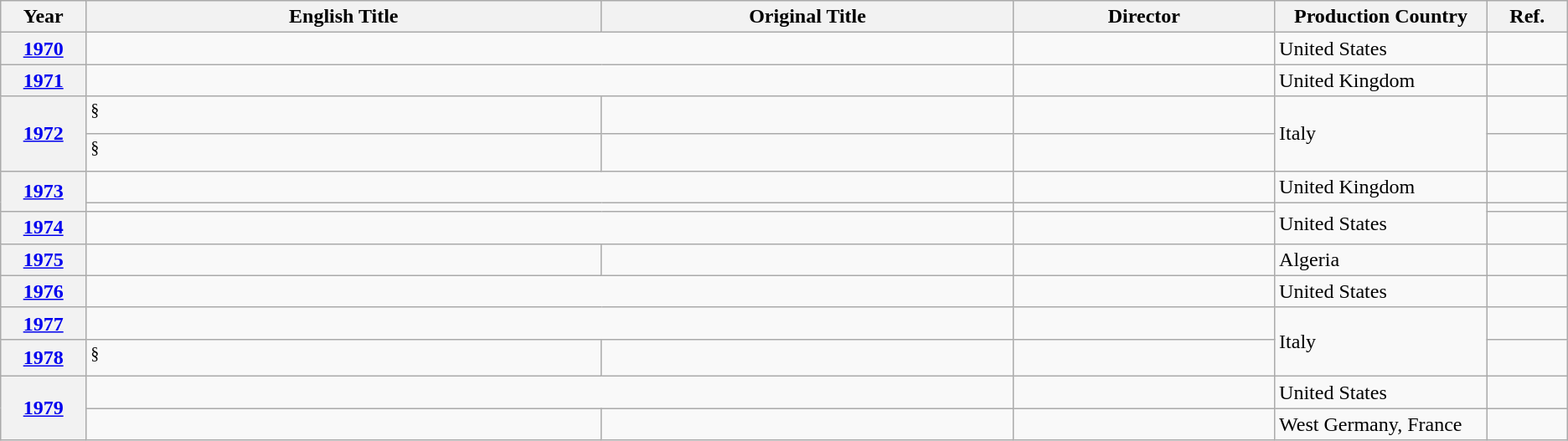<table class="wikitable unsortable">
<tr>
<th scope="col" style="width:1%;">Year</th>
<th scope="col" style="width:10%;">English Title</th>
<th scope="col" style="width:8%;">Original Title</th>
<th scope="col" style="width:5%;">Director</th>
<th scope="col" style="width:3%;">Production Country</th>
<th scope="col" style="width:1%;" class="unsortable">Ref.</th>
</tr>
<tr>
<th style="text-align:center;"><a href='#'>1970</a></th>
<td colspan="2"></td>
<td></td>
<td>United States</td>
<td style="text-align:center;"></td>
</tr>
<tr>
<th style="text-align:center;"><a href='#'>1971</a></th>
<td colspan="2"></td>
<td></td>
<td>United Kingdom</td>
<td style="text-align:center;"></td>
</tr>
<tr>
<th rowspan="2" style="text-align:center;"><a href='#'>1972</a></th>
<td> <sup>§</sup></td>
<td></td>
<td></td>
<td rowspan="2">Italy</td>
<td style="text-align:center;"></td>
</tr>
<tr>
<td> <sup>§</sup></td>
<td></td>
<td></td>
<td style="text-align:center;"></td>
</tr>
<tr>
<th rowspan="2" style="text-align:center;"><a href='#'>1973</a></th>
<td colspan="2"></td>
<td></td>
<td>United Kingdom</td>
<td style="text-align:center;"></td>
</tr>
<tr>
<td colspan="2"></td>
<td></td>
<td rowspan="2">United States</td>
<td style="text-align:center;"></td>
</tr>
<tr>
<th style="text-align:center;"><a href='#'>1974</a></th>
<td colspan="2"></td>
<td></td>
<td style="text-align:center;"></td>
</tr>
<tr>
<th style="text-align:center;"><a href='#'>1975</a></th>
<td></td>
<td></td>
<td></td>
<td>Algeria</td>
<td style="text-align:center;"></td>
</tr>
<tr>
<th style="text-align:center;"><a href='#'>1976</a></th>
<td colspan="2"></td>
<td></td>
<td>United States</td>
<td style="text-align:center;"></td>
</tr>
<tr>
<th style="text-align:center;"><a href='#'>1977</a></th>
<td colspan="2"></td>
<td></td>
<td rowspan="2">Italy</td>
<td style="text-align:center;"></td>
</tr>
<tr>
<th style="text-align:center;"><a href='#'>1978</a></th>
<td> <sup>§</sup></td>
<td></td>
<td></td>
<td style="text-align:center;"></td>
</tr>
<tr>
<th rowspan="2" style="text-align:center;"><a href='#'>1979</a></th>
<td colspan="2"></td>
<td></td>
<td>United States</td>
<td style="text-align:center;"></td>
</tr>
<tr>
<td></td>
<td></td>
<td></td>
<td>West Germany, France</td>
<td style="text-align:center;"></td>
</tr>
</table>
